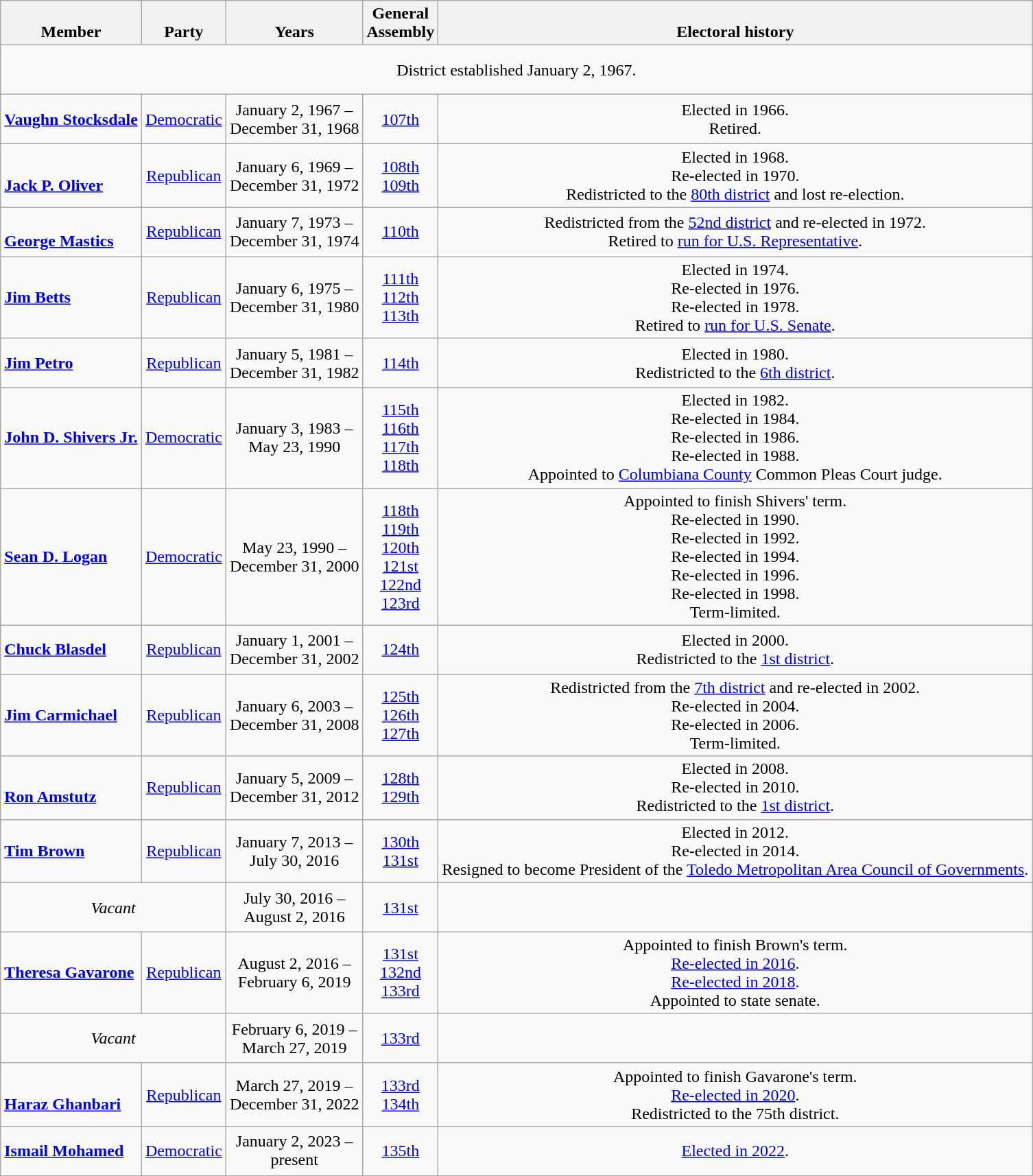<table class=wikitable style="text-align:center">
<tr valign=bottom>
<th>Member</th>
<th>Party</th>
<th>Years</th>
<th>General<br>Assembly</th>
<th>Electoral history</th>
</tr>
<tr style="height:3em">
<td colspan=5>District established January 2, 1967.</td>
</tr>
<tr style="height:3em">
<td align=left><strong><a href='#'>Vaughn Stocksdale</a></strong><br></td>
<td><a href='#'>Democratic</a></td>
<td>January 2, 1967 –<br>December 31, 1968</td>
<td><a href='#'>107th</a></td>
<td>Elected in 1966.<br>Retired.</td>
</tr>
<tr style="height:3em">
<td align=left><br><strong><a href='#'>Jack P. Oliver</a></strong><br></td>
<td><a href='#'>Republican</a></td>
<td>January 6, 1969 –<br>December 31, 1972</td>
<td><a href='#'>108th</a><br><a href='#'>109th</a></td>
<td>Elected in 1968.<br>Re-elected in 1970.<br>Redistricted to the <a href='#'>80th district</a> and lost re-election.</td>
</tr>
<tr style="height:3em">
<td align=left><br><strong><a href='#'>George Mastics</a></strong><br></td>
<td><a href='#'>Republican</a></td>
<td>January 7, 1973 –<br>December 31, 1974</td>
<td><a href='#'>110th</a></td>
<td>Redistricted from the <a href='#'>52nd district</a> and re-elected in 1972.<br>Retired to <a href='#'>run for U.S. Representative</a>.</td>
</tr>
<tr style="height:3em">
<td align=left><strong><a href='#'>Jim Betts</a></strong></td>
<td><a href='#'>Republican</a></td>
<td>January 6, 1975 –<br>December 31, 1980</td>
<td><a href='#'>111th</a><br><a href='#'>112th</a><br><a href='#'>113th</a></td>
<td>Elected in 1974.<br>Re-elected in 1976.<br>Re-elected in 1978.<br>Retired to <a href='#'>run for U.S. Senate</a>.</td>
</tr>
<tr style="height:3em">
<td align=left><strong><a href='#'>Jim Petro</a></strong><br></td>
<td><a href='#'>Republican</a></td>
<td>January 5, 1981 –<br>December 31, 1982</td>
<td><a href='#'>114th</a></td>
<td>Elected in 1980.<br>Redistricted to the <a href='#'>6th district</a>.</td>
</tr>
<tr style="height:3em">
<td align=left><strong><a href='#'>John D. Shivers Jr.</a></strong><br></td>
<td><a href='#'>Democratic</a></td>
<td>January 3, 1983 –<br>May 23, 1990</td>
<td><a href='#'>115th</a><br><a href='#'>116th</a><br><a href='#'>117th</a><br><a href='#'>118th</a></td>
<td>Elected in 1982.<br>Re-elected in 1984.<br>Re-elected in 1986.<br>Re-elected in 1988.<br>Appointed to <a href='#'>Columbiana County</a> Common Pleas Court judge.</td>
</tr>
<tr style="height:3em">
<td align=left><strong><a href='#'>Sean D. Logan</a></strong><br></td>
<td><a href='#'>Democratic</a></td>
<td>May 23, 1990 –<br>December 31, 2000</td>
<td><a href='#'>118th</a><br><a href='#'>119th</a><br><a href='#'>120th</a><br><a href='#'>121st</a><br><a href='#'>122nd</a><br><a href='#'>123rd</a></td>
<td>Appointed to finish Shivers' term.<br>Re-elected in 1990.<br>Re-elected in 1992.<br>Re-elected in 1994.<br>Re-elected in 1996.<br>Re-elected in 1998.<br>Term-limited.</td>
</tr>
<tr style="height:3em">
<td align=left><strong><a href='#'>Chuck Blasdel</a></strong><br></td>
<td><a href='#'>Republican</a></td>
<td>January 1, 2001 –<br>December 31, 2002</td>
<td><a href='#'>124th</a></td>
<td>Elected in 2000.<br>Redistricted to the <a href='#'>1st district</a>.</td>
</tr>
<tr style="height:3em">
<td align=left><strong><a href='#'>Jim Carmichael</a></strong><br></td>
<td><a href='#'>Republican</a></td>
<td>January 6, 2003 –<br>December 31, 2008</td>
<td><a href='#'>125th</a><br><a href='#'>126th</a><br><a href='#'>127th</a></td>
<td>Redistricted from the <a href='#'>7th district</a> and re-elected in 2002.<br>Re-elected in 2004.<br>Re-elected in 2006.<br>Term-limited.</td>
</tr>
<tr style="height:3em">
<td align=left><br><strong><a href='#'>Ron Amstutz</a></strong><br></td>
<td><a href='#'>Republican</a></td>
<td>January 5, 2009 –<br>December 31, 2012</td>
<td><a href='#'>128th</a><br><a href='#'>129th</a></td>
<td>Elected in 2008.<br>Re-elected in 2010.<br>Redistricted to the <a href='#'>1st district</a>.</td>
</tr>
<tr style="height:3em">
<td align=left><strong><a href='#'>Tim Brown</a></strong><br></td>
<td><a href='#'>Republican</a></td>
<td>January 7, 2013 –<br>July 30, 2016</td>
<td><a href='#'>130th</a><br><a href='#'>131st</a></td>
<td>Elected in 2012.<br>Re-elected in 2014.<br>Resigned to become President of the <a href='#'>Toledo Metropolitan Area Council of Governments</a>.</td>
</tr>
<tr style="height:3em">
<td colspan=2><em>Vacant</em></td>
<td nowrap>July 30, 2016 –<br>August 2, 2016</td>
<td><a href='#'>131st</a></td>
<td></td>
</tr>
<tr style="height:3em">
<td align=left><strong><a href='#'>Theresa Gavarone</a></strong><br></td>
<td><a href='#'>Republican</a></td>
<td>August 2, 2016 –<br>February 6, 2019</td>
<td><a href='#'>131st</a><br><a href='#'>132nd</a><br><a href='#'>133rd</a></td>
<td>Appointed to finish Brown's term.<br><a href='#'>Re-elected in 2016</a>.<br><a href='#'>Re-elected in 2018</a>.<br>Appointed to state senate.</td>
</tr>
<tr style="height:3em">
<td colspan=2><em>Vacant</em></td>
<td nowrap>February 6, 2019 –<br>March 27, 2019</td>
<td><a href='#'>133rd</a></td>
<td></td>
</tr>
<tr style="height:3em">
<td align=left><br><strong><a href='#'>Haraz Ghanbari</a></strong><br></td>
<td><a href='#'>Republican</a></td>
<td>March 27, 2019 –<br>December 31, 2022</td>
<td><a href='#'>133rd</a><br><a href='#'>134th</a></td>
<td>Appointed to finish Gavarone's term.<br><a href='#'>Re-elected in 2020</a>.<br>Redistricted to the 75th district.</td>
</tr>
<tr style="height:3em">
<td align=left><strong><a href='#'>Ismail Mohamed</a></strong><br></td>
<td><a href='#'>Democratic</a></td>
<td>January 2, 2023 –<br>present</td>
<td><a href='#'>135th</a></td>
<td><a href='#'>Elected in 2022</a>.</td>
</tr>
</table>
